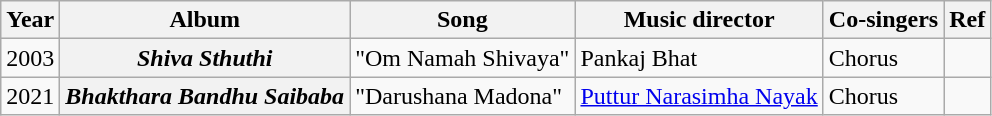<table class="wikitable">
<tr>
<th>Year</th>
<th>Album</th>
<th>Song</th>
<th>Music director</th>
<th>Co-singers</th>
<th>Ref</th>
</tr>
<tr>
<td>2003</td>
<th><em>Shiva Sthuthi</em></th>
<td>"Om Namah Shivaya"</td>
<td>Pankaj Bhat</td>
<td>Chorus</td>
<td></td>
</tr>
<tr>
<td>2021</td>
<th><em>Bhakthara Bandhu Saibaba</em></th>
<td>"Darushana Madona"</td>
<td><a href='#'>Puttur Narasimha Nayak</a></td>
<td>Chorus</td>
<td></td>
</tr>
</table>
